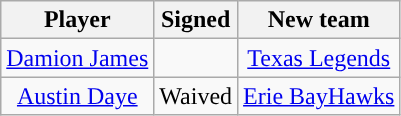<table class="wikitable sortable sortable" style="text-align: center">
<tr>
<th>Player</th>
<th>Signed</th>
<th>New team</th>
</tr>
<tr style="text-align: center">
<td><a href='#'>Damion James</a></td>
<td></td>
<td><a href='#'>Texas Legends</a></td>
</tr>
<tr style="text-align: center">
<td><a href='#'>Austin Daye</a></td>
<td>Waived</td>
<td><a href='#'>Erie BayHawks</a></td>
</tr>
</table>
